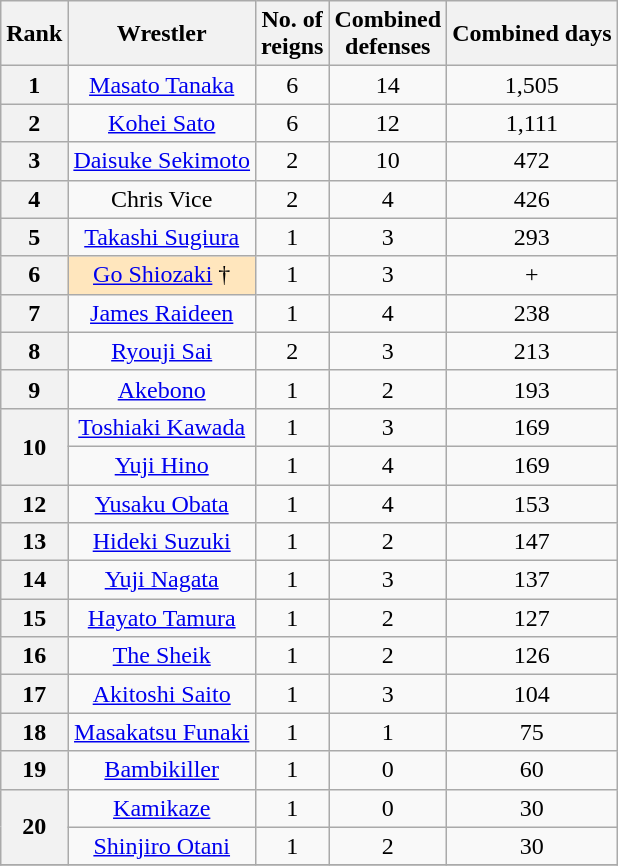<table class="wikitable sortable" style="text-align:center">
<tr>
<th>Rank</th>
<th>Wrestler</th>
<th>No. of<br>reigns</th>
<th>Combined<br>defenses</th>
<th>Combined days</th>
</tr>
<tr>
<th>1</th>
<td><a href='#'>Masato Tanaka</a></td>
<td>6</td>
<td>14</td>
<td>1,505</td>
</tr>
<tr>
<th>2</th>
<td><a href='#'>Kohei Sato</a></td>
<td>6</td>
<td>12</td>
<td>1,111</td>
</tr>
<tr>
<th>3</th>
<td><a href='#'>Daisuke Sekimoto</a></td>
<td>2</td>
<td>10</td>
<td>472</td>
</tr>
<tr>
<th>4</th>
<td>Chris Vice</td>
<td>2</td>
<td>4</td>
<td>426</td>
</tr>
<tr>
<th>5</th>
<td><a href='#'>Takashi Sugiura</a></td>
<td>1</td>
<td>3</td>
<td>293</td>
</tr>
<tr>
<th>6</th>
<td style="background:#ffe6bd;"><a href='#'>Go Shiozaki</a> †</td>
<td>1</td>
<td>3</td>
<td>+</td>
</tr>
<tr>
<th>7</th>
<td><a href='#'>James Raideen</a></td>
<td>1</td>
<td>4</td>
<td>238</td>
</tr>
<tr>
<th>8</th>
<td><a href='#'>Ryouji Sai</a></td>
<td>2</td>
<td>3</td>
<td>213</td>
</tr>
<tr>
<th>9</th>
<td><a href='#'>Akebono</a></td>
<td>1</td>
<td>2</td>
<td>193</td>
</tr>
<tr>
<th rowspan=2>10</th>
<td><a href='#'>Toshiaki Kawada</a></td>
<td>1</td>
<td>3</td>
<td>169</td>
</tr>
<tr>
<td><a href='#'>Yuji Hino</a></td>
<td>1</td>
<td>4</td>
<td>169</td>
</tr>
<tr>
<th>12</th>
<td><a href='#'>Yusaku Obata</a></td>
<td>1</td>
<td>4</td>
<td>153</td>
</tr>
<tr>
<th>13</th>
<td><a href='#'>Hideki Suzuki</a></td>
<td>1</td>
<td>2</td>
<td>147</td>
</tr>
<tr>
<th>14</th>
<td><a href='#'>Yuji Nagata</a></td>
<td>1</td>
<td>3</td>
<td>137</td>
</tr>
<tr>
<th>15</th>
<td><a href='#'>Hayato Tamura</a></td>
<td>1</td>
<td>2</td>
<td>127</td>
</tr>
<tr>
<th>16</th>
<td><a href='#'>The Sheik</a></td>
<td>1</td>
<td>2</td>
<td>126</td>
</tr>
<tr>
<th>17</th>
<td><a href='#'>Akitoshi Saito</a></td>
<td>1</td>
<td>3</td>
<td>104</td>
</tr>
<tr>
<th>18</th>
<td><a href='#'>Masakatsu Funaki</a></td>
<td>1</td>
<td>1</td>
<td>75</td>
</tr>
<tr>
<th>19</th>
<td><a href='#'>Bambikiller</a></td>
<td>1</td>
<td>0</td>
<td>60</td>
</tr>
<tr>
<th rowspan=2>20</th>
<td><a href='#'>Kamikaze</a></td>
<td>1</td>
<td>0</td>
<td>30</td>
</tr>
<tr>
<td><a href='#'>Shinjiro Otani</a></td>
<td>1</td>
<td>2</td>
<td>30</td>
</tr>
<tr>
</tr>
</table>
